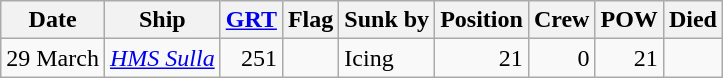<table class="wikitable">
<tr>
<th>Date</th>
<th>Ship</th>
<th><a href='#'>GRT</a></th>
<th>Flag</th>
<th>Sunk by</th>
<th>Position</th>
<th>Crew</th>
<th>POW</th>
<th>Died</th>
</tr>
<tr>
<td>29 March</td>
<td><em><a href='#'>HMS Sulla</a></em></td>
<td align="right">251</td>
<td></td>
<td>Icing</td>
<td align="right">21</td>
<td align="right">0</td>
<td align="right">21</td>
</tr>
</table>
